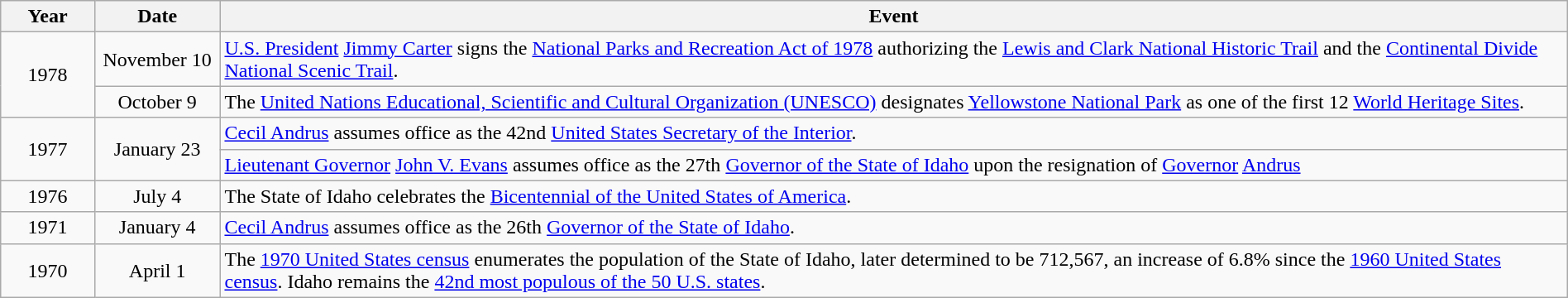<table class="wikitable" style="width:100%;">
<tr>
<th style="width:6%">Year</th>
<th style="width:8%">Date</th>
<th style="width:86%">Event</th>
</tr>
<tr>
<td align=center rowspan=2>1978</td>
<td align=center>November 10</td>
<td><a href='#'>U.S. President</a> <a href='#'>Jimmy Carter</a> signs the <a href='#'>National Parks and Recreation Act of 1978</a> authorizing the <a href='#'>Lewis and Clark National Historic Trail</a> and the <a href='#'>Continental Divide National Scenic Trail</a>.</td>
</tr>
<tr>
<td align=center>October 9</td>
<td>The <a href='#'>United Nations Educational, Scientific and Cultural Organization (UNESCO)</a> designates <a href='#'>Yellowstone National Park</a> as one of the first 12 <a href='#'>World Heritage Sites</a>.</td>
</tr>
<tr>
<td align=center rowspan=2>1977</td>
<td align=center rowspan=2>January 23</td>
<td><a href='#'>Cecil Andrus</a> assumes office as the 42nd <a href='#'>United States Secretary of the Interior</a>.</td>
</tr>
<tr>
<td><a href='#'>Lieutenant Governor</a> <a href='#'>John V. Evans</a> assumes office as the 27th <a href='#'>Governor of the State of Idaho</a> upon the resignation of <a href='#'>Governor</a> <a href='#'>Andrus</a></td>
</tr>
<tr>
<td align=center rowspan=1>1976</td>
<td align=center>July 4</td>
<td>The State of Idaho celebrates the <a href='#'>Bicentennial of the United States of America</a>.</td>
</tr>
<tr>
<td align=center rowspan=1>1971</td>
<td align=center>January 4</td>
<td><a href='#'>Cecil Andrus</a> assumes office as the 26th <a href='#'>Governor of the State of Idaho</a>.</td>
</tr>
<tr>
<td align=center rowspan=1>1970</td>
<td align=center>April 1</td>
<td>The <a href='#'>1970 United States census</a> enumerates the population of the State of Idaho, later determined to be 712,567, an increase of 6.8% since the <a href='#'>1960 United States census</a>. Idaho remains the <a href='#'>42nd most populous of the 50 U.S. states</a>.</td>
</tr>
</table>
